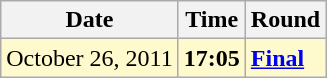<table class="wikitable">
<tr>
<th>Date</th>
<th>Time</th>
<th>Round</th>
</tr>
<tr style=background:lemonchiffon>
<td>October 26, 2011</td>
<td><strong>17:05</strong></td>
<td><strong><a href='#'>Final</a></strong></td>
</tr>
</table>
